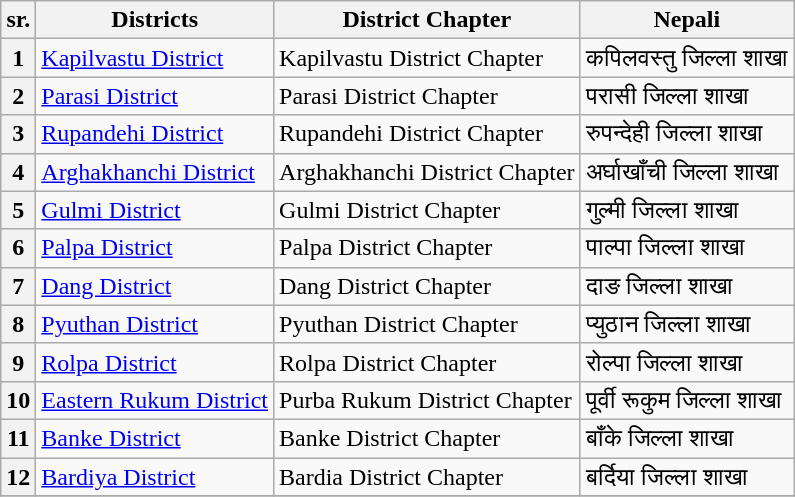<table class="wikitable sortable">
<tr style="text-align:center;">
<th>sr.</th>
<th>Districts</th>
<th>District Chapter</th>
<th>Nepali</th>
</tr>
<tr>
<th>1</th>
<td><a href='#'>Kapilvastu District</a></td>
<td>Kapilvastu District Chapter</td>
<td>कपिलवस्तु जिल्ला शाखा</td>
</tr>
<tr>
<th>2</th>
<td><a href='#'>Parasi District</a></td>
<td>Parasi District Chapter</td>
<td>परासी जिल्ला शाखा</td>
</tr>
<tr>
<th>3</th>
<td><a href='#'>Rupandehi District</a></td>
<td>Rupandehi District Chapter</td>
<td>रुपन्देही जिल्ला शाखा</td>
</tr>
<tr>
<th>4</th>
<td><a href='#'>Arghakhanchi District</a></td>
<td>Arghakhanchi District Chapter</td>
<td>अर्घाखाँची जिल्ला शाखा</td>
</tr>
<tr>
<th>5</th>
<td><a href='#'>Gulmi District</a></td>
<td>Gulmi District Chapter</td>
<td>गुल्मी जिल्ला शाखा</td>
</tr>
<tr>
<th>6</th>
<td><a href='#'>Palpa District</a></td>
<td>Palpa District Chapter</td>
<td>पाल्पा जिल्ला शाखा</td>
</tr>
<tr>
<th>7</th>
<td><a href='#'>Dang District</a></td>
<td>Dang District Chapter</td>
<td>दाङ जिल्ला शाखा</td>
</tr>
<tr>
<th>8</th>
<td><a href='#'>Pyuthan District</a></td>
<td>Pyuthan District Chapter</td>
<td>प्युठान जिल्ला शाखा</td>
</tr>
<tr>
<th>9</th>
<td><a href='#'>Rolpa District</a></td>
<td>Rolpa District Chapter</td>
<td>रोल्पा जिल्ला शाखा</td>
</tr>
<tr>
<th>10</th>
<td><a href='#'>Eastern Rukum District</a></td>
<td>Purba Rukum District Chapter</td>
<td>पूर्वी रूकुम जिल्ला शाखा</td>
</tr>
<tr>
<th>11</th>
<td><a href='#'>Banke District</a></td>
<td>Banke District Chapter</td>
<td>बाँके जिल्ला शाखा</td>
</tr>
<tr>
<th>12</th>
<td><a href='#'>Bardiya District</a></td>
<td>Bardia District Chapter</td>
<td>बर्दिया जिल्ला शाखा</td>
</tr>
<tr>
</tr>
</table>
